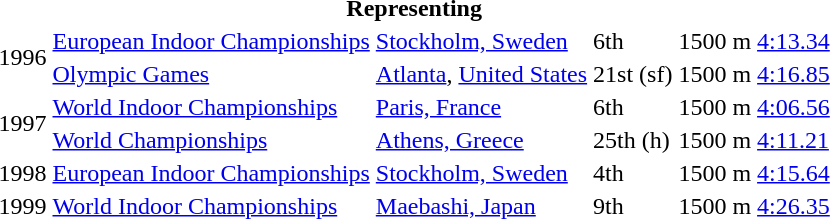<table>
<tr>
<th colspan="6">Representing </th>
</tr>
<tr>
<td rowspan=2>1996</td>
<td><a href='#'>European Indoor Championships</a></td>
<td><a href='#'>Stockholm, Sweden</a></td>
<td>6th</td>
<td>1500 m</td>
<td><a href='#'>4:13.34</a></td>
</tr>
<tr>
<td><a href='#'>Olympic Games</a></td>
<td><a href='#'>Atlanta</a>, <a href='#'>United States</a></td>
<td>21st (sf)</td>
<td>1500 m</td>
<td><a href='#'>4:16.85</a></td>
</tr>
<tr>
<td rowspan=2>1997</td>
<td><a href='#'>World Indoor Championships</a></td>
<td><a href='#'>Paris, France</a></td>
<td>6th</td>
<td>1500 m</td>
<td><a href='#'>4:06.56</a></td>
</tr>
<tr>
<td><a href='#'>World Championships</a></td>
<td><a href='#'>Athens, Greece</a></td>
<td>25th (h)</td>
<td>1500 m</td>
<td><a href='#'>4:11.21</a></td>
</tr>
<tr>
<td>1998</td>
<td><a href='#'>European Indoor Championships</a></td>
<td><a href='#'>Stockholm, Sweden</a></td>
<td>4th</td>
<td>1500 m</td>
<td><a href='#'>4:15.64</a></td>
</tr>
<tr>
<td>1999</td>
<td><a href='#'>World Indoor Championships</a></td>
<td><a href='#'>Maebashi, Japan</a></td>
<td>9th</td>
<td>1500 m</td>
<td><a href='#'>4:26.35</a></td>
</tr>
</table>
